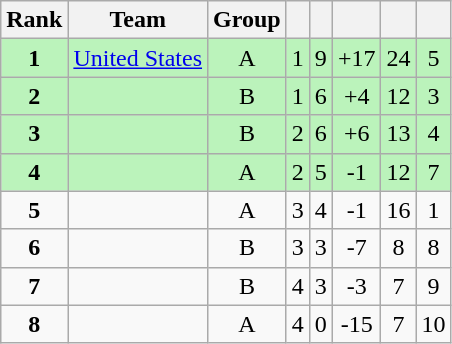<table class="wikitable sortable" style="text-align:center;">
<tr>
<th>Rank</th>
<th>Team</th>
<th>Group</th>
<th></th>
<th></th>
<th></th>
<th></th>
<th></th>
</tr>
<tr style="background-color:#BBF3BB;">
<td><strong>1</strong></td>
<td align=left> <a href='#'>United States</a></td>
<td>A</td>
<td>1</td>
<td>9</td>
<td>+17</td>
<td>24</td>
<td>5</td>
</tr>
<tr style="background-color:#BBF3BB;">
<td><strong>2</strong></td>
<td align=left></td>
<td>B</td>
<td>1</td>
<td>6</td>
<td>+4</td>
<td>12</td>
<td>3</td>
</tr>
<tr style="background-color:#BBF3BB;">
<td><strong>3</strong></td>
<td align=left></td>
<td>B</td>
<td>2</td>
<td>6</td>
<td>+6</td>
<td>13</td>
<td>4</td>
</tr>
<tr style="background-color:#BBF3BB;">
<td><strong>4</strong></td>
<td align=left></td>
<td>A</td>
<td>2</td>
<td>5</td>
<td>-1</td>
<td>12</td>
<td>7</td>
</tr>
<tr>
<td><strong>5</strong></td>
<td align=left></td>
<td>A</td>
<td>3</td>
<td>4</td>
<td>-1</td>
<td>16</td>
<td>1</td>
</tr>
<tr>
<td><strong>6</strong></td>
<td align=left></td>
<td>B</td>
<td>3</td>
<td>3</td>
<td>-7</td>
<td>8</td>
<td>8</td>
</tr>
<tr>
<td><strong>7</strong></td>
<td align=left></td>
<td>B</td>
<td>4</td>
<td>3</td>
<td>-3</td>
<td>7</td>
<td>9</td>
</tr>
<tr>
<td><strong>8</strong></td>
<td align=left></td>
<td>A</td>
<td>4</td>
<td>0</td>
<td>-15</td>
<td>7</td>
<td>10</td>
</tr>
</table>
